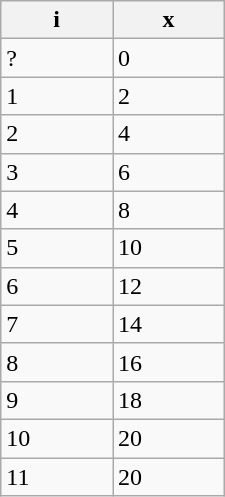<table class="wikitable" width="150">
<tr>
<th>i</th>
<th>x</th>
</tr>
<tr>
<td>?</td>
<td>0</td>
</tr>
<tr>
<td>1</td>
<td>2</td>
</tr>
<tr>
<td>2</td>
<td>4</td>
</tr>
<tr>
<td>3</td>
<td>6</td>
</tr>
<tr>
<td>4</td>
<td>8</td>
</tr>
<tr>
<td>5</td>
<td>10</td>
</tr>
<tr>
<td>6</td>
<td>12</td>
</tr>
<tr>
<td>7</td>
<td>14</td>
</tr>
<tr>
<td>8</td>
<td>16</td>
</tr>
<tr>
<td>9</td>
<td>18</td>
</tr>
<tr>
<td>10</td>
<td>20</td>
</tr>
<tr>
<td>11</td>
<td>20</td>
</tr>
</table>
